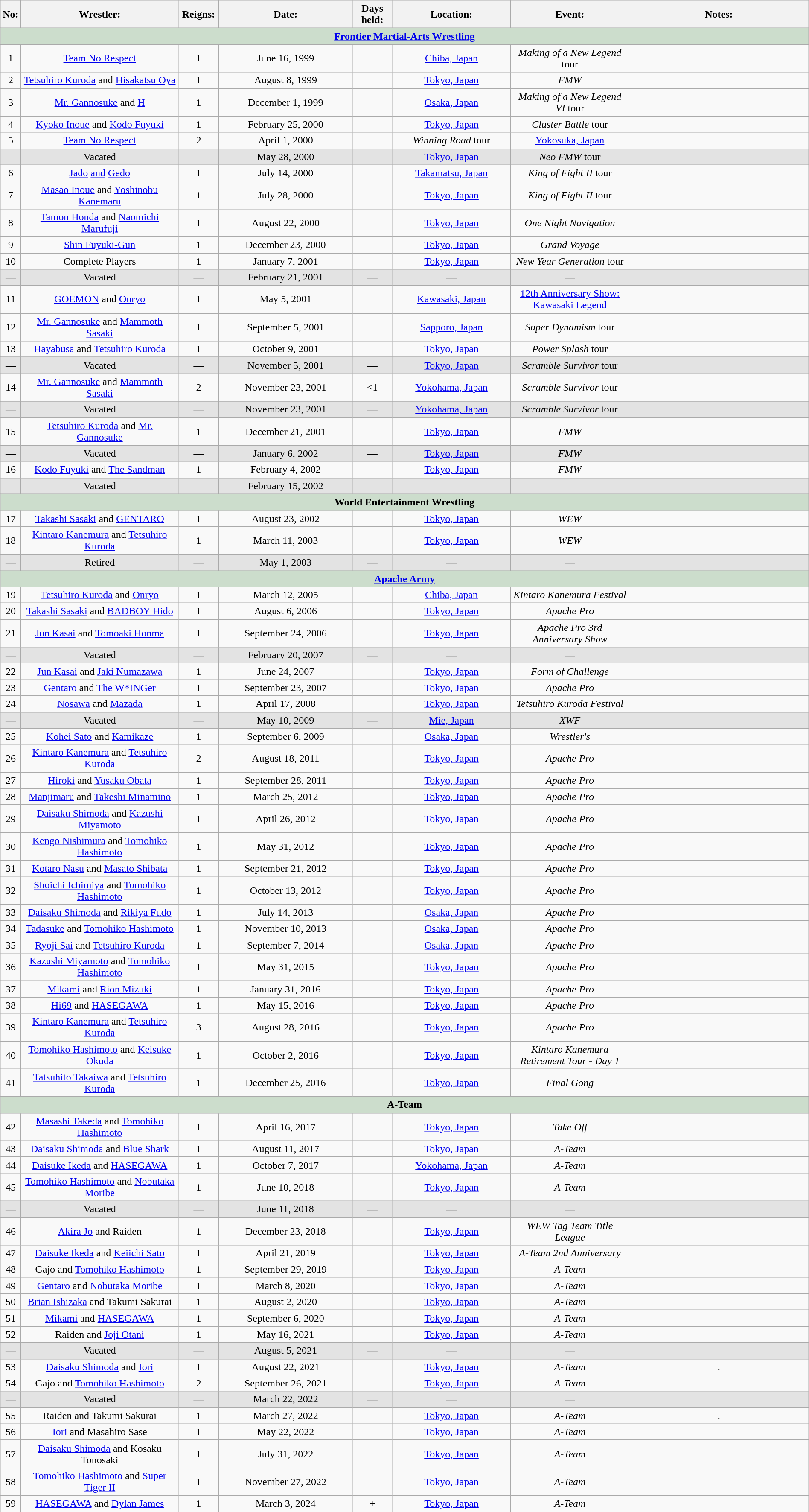<table class="wikitable sortable" style="text-align: center" width=100%>
<tr>
<th width=0%>No:</th>
<th width=20%>Wrestler:</th>
<th width=5%>Reigns:</th>
<th width=17%>Date:</th>
<th width=5%>Days held:</th>
<th width=15%>Location:</th>
<th width=15%>Event:</th>
<th width=43% class="unsortable">Notes:</th>
</tr>
<tr>
<td colspan=8 style="background: #ccddcc;"><strong><a href='#'>Frontier Martial-Arts Wrestling</a></strong></td>
</tr>
<tr>
<td>1</td>
<td><a href='#'>Team No Respect</a><br></td>
<td>1</td>
<td>June 16, 1999</td>
<td></td>
<td><a href='#'>Chiba, Japan</a></td>
<td><em>Making of a New Legend</em> tour</td>
<td></td>
</tr>
<tr>
<td>2</td>
<td><a href='#'>Tetsuhiro Kuroda</a> and <a href='#'>Hisakatsu Oya</a></td>
<td>1</td>
<td>August 8, 1999</td>
<td></td>
<td><a href='#'>Tokyo, Japan</a></td>
<td><em>FMW</em></td>
<td></td>
</tr>
<tr>
<td>3</td>
<td><a href='#'>Mr. Gannosuke</a> and <a href='#'>H</a></td>
<td>1</td>
<td>December 1, 1999</td>
<td></td>
<td><a href='#'>Osaka, Japan</a></td>
<td><em>Making of a New Legend VI</em> tour</td>
<td></td>
</tr>
<tr>
<td>4</td>
<td><a href='#'>Kyoko Inoue</a> and <a href='#'>Kodo Fuyuki</a></td>
<td>1</td>
<td>February 25, 2000</td>
<td></td>
<td><a href='#'>Tokyo, Japan</a></td>
<td><em>Cluster Battle</em> tour</td>
<td></td>
</tr>
<tr>
<td>5</td>
<td><a href='#'>Team No Respect</a><br></td>
<td>2</td>
<td>April 1, 2000</td>
<td></td>
<td><em>Winning Road</em> tour</td>
<td><a href='#'>Yokosuka, Japan</a></td>
<td></td>
</tr>
<tr>
</tr>
<tr style="background-color:#e3e3e3">
<td>—</td>
<td>Vacated</td>
<td>—</td>
<td>May 28, 2000</td>
<td>—</td>
<td><a href='#'>Tokyo, Japan</a></td>
<td><em>Neo FMW</em> tour</td>
<td></td>
</tr>
<tr>
<td>6</td>
<td><a href='#'>Jado</a> <a href='#'>and</a> <a href='#'>Gedo</a> </td>
<td>1</td>
<td>July 14, 2000</td>
<td></td>
<td><a href='#'>Takamatsu, Japan</a></td>
<td><em>King of Fight II</em> tour</td>
<td></td>
</tr>
<tr>
<td>7</td>
<td><a href='#'>Masao Inoue</a> and <a href='#'>Yoshinobu Kanemaru</a></td>
<td>1</td>
<td>July 28, 2000</td>
<td></td>
<td><a href='#'>Tokyo, Japan</a></td>
<td><em>King of Fight II</em> tour</td>
</tr>
<tr>
<td>8</td>
<td><a href='#'>Tamon Honda</a> and <a href='#'>Naomichi Marufuji</a></td>
<td>1</td>
<td>August 22, 2000</td>
<td></td>
<td><a href='#'>Tokyo, Japan</a></td>
<td><em>One Night Navigation</em></td>
<td></td>
</tr>
<tr>
<td>9</td>
<td><a href='#'>Shin Fuyuki-Gun</a><br></td>
<td>1</td>
<td>December 23, 2000</td>
<td></td>
<td><a href='#'>Tokyo, Japan</a></td>
<td><em>Grand Voyage</em></td>
<td></td>
</tr>
<tr>
<td>10</td>
<td>Complete Players<br></td>
<td>1</td>
<td>January 7, 2001</td>
<td></td>
<td><a href='#'>Tokyo, Japan</a></td>
<td><em>New Year Generation</em> tour</td>
<td></td>
</tr>
<tr style="background-color:#e3e3e3">
<td>—</td>
<td>Vacated</td>
<td>—</td>
<td>February 21, 2001</td>
<td>—</td>
<td>—</td>
<td>—</td>
<td></td>
</tr>
<tr>
<td>11</td>
<td><a href='#'>GOEMON</a>  and <a href='#'>Onryo</a></td>
<td>1</td>
<td>May 5, 2001</td>
<td></td>
<td><a href='#'>Kawasaki, Japan</a></td>
<td><a href='#'>12th Anniversary Show: Kawasaki Legend</a></td>
<td></td>
</tr>
<tr>
<td>12</td>
<td><a href='#'>Mr. Gannosuke</a>  and <a href='#'>Mammoth Sasaki</a></td>
<td>1</td>
<td>September 5, 2001</td>
<td></td>
<td><a href='#'>Sapporo, Japan</a></td>
<td><em>Super Dynamism</em> tour</td>
<td></td>
</tr>
<tr>
<td>13</td>
<td><a href='#'>Hayabusa</a>  and <a href='#'>Tetsuhiro Kuroda</a> </td>
<td>1</td>
<td>October 9, 2001</td>
<td></td>
<td><a href='#'>Tokyo, Japan</a></td>
<td><em>Power Splash</em> tour</td>
<td></td>
</tr>
<tr>
</tr>
<tr style="background-color:#e3e3e3">
<td>—</td>
<td>Vacated</td>
<td>—</td>
<td>November 5, 2001</td>
<td>—</td>
<td><a href='#'>Tokyo, Japan</a></td>
<td><em>Scramble Survivor</em> tour</td>
<td></td>
</tr>
<tr>
<td>14</td>
<td><a href='#'>Mr. Gannosuke</a>  and <a href='#'>Mammoth Sasaki</a> </td>
<td>2</td>
<td>November 23, 2001</td>
<td><1</td>
<td><a href='#'>Yokohama, Japan</a></td>
<td><em>Scramble Survivor</em> tour</td>
<td></td>
</tr>
<tr>
</tr>
<tr style="background-color:#e3e3e3">
<td>—</td>
<td>Vacated</td>
<td>—</td>
<td>November 23, 2001</td>
<td>—</td>
<td><a href='#'>Yokohama, Japan</a></td>
<td><em>Scramble Survivor</em> tour</td>
<td></td>
</tr>
<tr>
<td>15</td>
<td><a href='#'>Tetsuhiro Kuroda</a>  and <a href='#'>Mr. Gannosuke</a> </td>
<td>1</td>
<td>December 21, 2001</td>
<td></td>
<td><a href='#'>Tokyo, Japan</a></td>
<td><em>FMW</em></td>
<td></td>
</tr>
<tr>
</tr>
<tr style="background-color:#e3e3e3">
<td>—</td>
<td>Vacated</td>
<td>—</td>
<td>January 6, 2002</td>
<td>—</td>
<td><a href='#'>Tokyo, Japan</a></td>
<td><em>FMW</em></td>
<td></td>
</tr>
<tr>
<td>16</td>
<td><a href='#'>Kodo Fuyuki</a>  and <a href='#'>The Sandman</a></td>
<td>1</td>
<td>February 4, 2002</td>
<td></td>
<td><a href='#'>Tokyo, Japan</a></td>
<td><em>FMW</em></td>
<td></td>
</tr>
<tr style="background-color:#e3e3e3">
<td>—</td>
<td>Vacated</td>
<td>—</td>
<td>February 15, 2002</td>
<td>—</td>
<td>—</td>
<td>—</td>
<td></td>
</tr>
<tr>
<td colspan=8 style="background: #ccddcc;"><strong>World Entertainment Wrestling</strong></td>
</tr>
<tr>
<td>17</td>
<td><a href='#'>Takashi Sasaki</a> and <a href='#'>GENTARO</a></td>
<td>1</td>
<td>August 23, 2002</td>
<td></td>
<td><a href='#'>Tokyo, Japan</a></td>
<td><em>WEW</em></td>
<td></td>
</tr>
<tr>
<td>18</td>
<td><a href='#'>Kintaro Kanemura</a> and <a href='#'>Tetsuhiro Kuroda</a> </td>
<td>1</td>
<td>March 11, 2003</td>
<td></td>
<td><a href='#'>Tokyo, Japan</a></td>
<td><em>WEW</em></td>
<td></td>
</tr>
<tr style="background-color:#e3e3e3">
<td>—</td>
<td>Retired</td>
<td>—</td>
<td>May 1, 2003</td>
<td>—</td>
<td>—</td>
<td>—</td>
<td></td>
</tr>
<tr>
<td colspan=8 style="background: #ccddcc;"><strong><a href='#'>Apache Army</a></strong></td>
</tr>
<tr>
<td>19</td>
<td><a href='#'>Tetsuhiro Kuroda</a>  and <a href='#'>Onryo</a> </td>
<td>1</td>
<td>March 12, 2005</td>
<td></td>
<td><a href='#'>Chiba, Japan</a></td>
<td><em>Kintaro Kanemura Festival</em></td>
<td></td>
</tr>
<tr>
<td>20</td>
<td><a href='#'>Takashi Sasaki</a>  and <a href='#'>BADBOY Hido</a></td>
<td>1</td>
<td>August 6, 2006</td>
<td></td>
<td><a href='#'>Tokyo, Japan</a></td>
<td><em>Apache Pro</em></td>
<td></td>
</tr>
<tr>
<td>21</td>
<td><a href='#'>Jun Kasai</a> and <a href='#'>Tomoaki Honma</a></td>
<td>1</td>
<td>September 24, 2006</td>
<td></td>
<td><a href='#'>Tokyo, Japan</a></td>
<td><em>Apache Pro 3rd Anniversary Show</em></td>
<td></td>
</tr>
<tr style="background-color:#e3e3e3">
<td>—</td>
<td>Vacated</td>
<td>—</td>
<td>February 20, 2007</td>
<td>—</td>
<td>—</td>
<td>—</td>
<td></td>
</tr>
<tr>
<td>22</td>
<td><a href='#'>Jun Kasai</a>  and <a href='#'>Jaki Numazawa</a></td>
<td>1</td>
<td>June 24, 2007</td>
<td></td>
<td><a href='#'>Tokyo, Japan</a></td>
<td><em>Form of Challenge</em></td>
<td></td>
</tr>
<tr>
<td>23</td>
<td><a href='#'>Gentaro</a>  and <a href='#'>The W*INGer</a></td>
<td>1</td>
<td>September 23, 2007</td>
<td></td>
<td><a href='#'>Tokyo, Japan</a></td>
<td><em>Apache Pro</em></td>
<td></td>
</tr>
<tr>
<td>24</td>
<td><a href='#'>Nosawa</a> and <a href='#'>Mazada</a></td>
<td>1</td>
<td>April 17, 2008</td>
<td></td>
<td><a href='#'>Tokyo, Japan</a></td>
<td><em>Tetsuhiro Kuroda Festival</em></td>
<td></td>
</tr>
<tr style="background-color:#e3e3e3">
<td>—</td>
<td>Vacated</td>
<td>—</td>
<td>May 10, 2009</td>
<td>—</td>
<td><a href='#'>Mie, Japan</a></td>
<td><em>XWF</em></td>
<td></td>
</tr>
<tr>
<td>25</td>
<td><a href='#'>Kohei Sato</a> and <a href='#'>Kamikaze</a></td>
<td>1</td>
<td>September 6, 2009</td>
<td></td>
<td><a href='#'>Osaka, Japan</a></td>
<td><em>Wrestler's</em></td>
<td></td>
</tr>
<tr>
<td>26</td>
<td><a href='#'>Kintaro Kanemura</a>  and <a href='#'>Tetsuhiro Kuroda</a> </td>
<td>2</td>
<td>August 18, 2011</td>
<td></td>
<td><a href='#'>Tokyo, Japan</a></td>
<td><em>Apache Pro</em></td>
<td></td>
</tr>
<tr>
<td>27</td>
<td><a href='#'>Hiroki</a> and <a href='#'>Yusaku Obata</a></td>
<td>1</td>
<td>September 28, 2011</td>
<td></td>
<td><a href='#'>Tokyo, Japan</a></td>
<td><em>Apache Pro</em></td>
<td></td>
</tr>
<tr>
<td>28</td>
<td><a href='#'>Manjimaru</a> and <a href='#'>Takeshi Minamino</a></td>
<td>1</td>
<td>March 25, 2012</td>
<td></td>
<td><a href='#'>Tokyo, Japan</a></td>
<td><em>Apache Pro</em></td>
<td></td>
</tr>
<tr>
<td>29</td>
<td><a href='#'>Daisaku Shimoda</a> and <a href='#'>Kazushi Miyamoto</a></td>
<td>1</td>
<td>April 26, 2012</td>
<td></td>
<td><a href='#'>Tokyo, Japan</a></td>
<td><em>Apache Pro</em></td>
<td></td>
</tr>
<tr>
<td>30</td>
<td><a href='#'>Kengo Nishimura</a> and <a href='#'>Tomohiko Hashimoto</a></td>
<td>1</td>
<td>May 31, 2012</td>
<td></td>
<td><a href='#'>Tokyo, Japan</a></td>
<td><em>Apache Pro</em></td>
<td></td>
</tr>
<tr>
<td>31</td>
<td><a href='#'>Kotaro Nasu</a> and <a href='#'>Masato Shibata</a></td>
<td>1</td>
<td>September 21, 2012</td>
<td></td>
<td><a href='#'>Tokyo, Japan</a></td>
<td><em>Apache Pro</em></td>
<td></td>
</tr>
<tr>
<td>32</td>
<td><a href='#'>Shoichi Ichimiya</a> and <a href='#'>Tomohiko Hashimoto</a> </td>
<td>1</td>
<td>October 13, 2012</td>
<td></td>
<td><a href='#'>Tokyo, Japan</a></td>
<td><em>Apache Pro</em></td>
<td></td>
</tr>
<tr>
<td>33</td>
<td><a href='#'>Daisaku Shimoda</a>  and <a href='#'>Rikiya Fudo</a></td>
<td>1</td>
<td>July 14, 2013</td>
<td></td>
<td><a href='#'>Osaka, Japan</a></td>
<td><em>Apache Pro</em></td>
<td></td>
</tr>
<tr>
<td>34</td>
<td><a href='#'>Tadasuke</a> and <a href='#'>Tomohiko Hashimoto</a> </td>
<td>1</td>
<td>November 10, 2013</td>
<td></td>
<td><a href='#'>Osaka, Japan</a></td>
<td><em>Apache Pro</em></td>
<td></td>
</tr>
<tr>
<td>35</td>
<td><a href='#'>Ryoji Sai</a> and <a href='#'>Tetsuhiro Kuroda</a> </td>
<td>1</td>
<td>September 7, 2014</td>
<td></td>
<td><a href='#'>Osaka, Japan</a></td>
<td><em>Apache Pro</em></td>
<td></td>
</tr>
<tr>
<td>36</td>
<td><a href='#'>Kazushi Miyamoto</a>  and <a href='#'>Tomohiko Hashimoto</a> </td>
<td>1</td>
<td>May 31, 2015</td>
<td></td>
<td><a href='#'>Tokyo, Japan</a></td>
<td><em>Apache Pro</em></td>
<td></td>
</tr>
<tr>
<td>37</td>
<td><a href='#'>Mikami</a> and <a href='#'>Rion Mizuki</a></td>
<td>1</td>
<td>January 31, 2016</td>
<td></td>
<td><a href='#'>Tokyo, Japan</a></td>
<td><em>Apache Pro</em></td>
<td></td>
</tr>
<tr>
<td>38</td>
<td><a href='#'>Hi69</a>  and <a href='#'>HASEGAWA</a></td>
<td>1</td>
<td>May 15, 2016</td>
<td></td>
<td><a href='#'>Tokyo, Japan</a></td>
<td><em>Apache Pro</em></td>
<td></td>
</tr>
<tr>
<td>39</td>
<td><a href='#'>Kintaro Kanemura</a>  and <a href='#'>Tetsuhiro Kuroda</a> </td>
<td>3</td>
<td>August 28, 2016</td>
<td></td>
<td><a href='#'>Tokyo, Japan</a></td>
<td><em>Apache Pro</em></td>
<td></td>
</tr>
<tr>
<td>40</td>
<td><a href='#'>Tomohiko Hashimoto</a>  and <a href='#'>Keisuke Okuda</a></td>
<td>1</td>
<td>October 2, 2016</td>
<td></td>
<td><a href='#'>Tokyo, Japan</a></td>
<td><em>Kintaro Kanemura Retirement Tour - Day 1</em></td>
<td></td>
</tr>
<tr>
<td>41</td>
<td><a href='#'>Tatsuhito Takaiwa</a> and <a href='#'>Tetsuhiro Kuroda</a> </td>
<td>1</td>
<td>December 25, 2016</td>
<td></td>
<td><a href='#'>Tokyo, Japan</a></td>
<td><em>Final Gong</em></td>
<td></td>
</tr>
<tr>
<td colspan=8 style="background: #ccddcc;"><strong>A-Team</strong></td>
</tr>
<tr>
<td>42</td>
<td><a href='#'>Masashi Takeda</a> and <a href='#'>Tomohiko Hashimoto</a> </td>
<td>1</td>
<td>April 16, 2017</td>
<td></td>
<td><a href='#'>Tokyo, Japan</a></td>
<td><em>Take Off</em></td>
<td></td>
</tr>
<tr>
<td>43</td>
<td><a href='#'>Daisaku Shimoda</a>  and <a href='#'>Blue Shark</a></td>
<td>1</td>
<td>August 11, 2017</td>
<td></td>
<td><a href='#'>Tokyo, Japan</a></td>
<td><em>A-Team</em></td>
<td></td>
</tr>
<tr>
<td>44</td>
<td><a href='#'>Daisuke Ikeda</a> and <a href='#'>HASEGAWA</a> </td>
<td>1</td>
<td>October 7, 2017</td>
<td></td>
<td><a href='#'>Yokohama, Japan</a></td>
<td><em>A-Team</em></td>
<td></td>
</tr>
<tr>
<td>45</td>
<td><a href='#'>Tomohiko Hashimoto</a>  and <a href='#'>Nobutaka Moribe</a></td>
<td>1</td>
<td>June 10, 2018</td>
<td></td>
<td><a href='#'>Tokyo, Japan</a></td>
<td><em>A-Team</em></td>
</tr>
<tr style="background-color:#e3e3e3">
<td>—</td>
<td>Vacated</td>
<td>—</td>
<td>June 11, 2018</td>
<td>—</td>
<td>—</td>
<td>—</td>
<td></td>
</tr>
<tr>
<td>46</td>
<td><a href='#'>Akira Jo</a> and Raiden</td>
<td>1</td>
<td>December 23, 2018</td>
<td></td>
<td><a href='#'>Tokyo, Japan</a></td>
<td><em>WEW Tag Team Title League</em></td>
<td></td>
</tr>
<tr>
<td>47</td>
<td><a href='#'>Daisuke Ikeda</a>  and <a href='#'>Keiichi Sato</a></td>
<td>1</td>
<td>April 21, 2019</td>
<td></td>
<td><a href='#'>Tokyo, Japan</a></td>
<td><em>A-Team 2nd Anniversary</em></td>
<td></td>
</tr>
<tr>
<td>48</td>
<td>Gajo and <a href='#'>Tomohiko Hashimoto</a> </td>
<td>1</td>
<td>September 29, 2019</td>
<td></td>
<td><a href='#'>Tokyo, Japan</a></td>
<td><em>A-Team</em></td>
<td></td>
</tr>
<tr>
<td>49</td>
<td><a href='#'>Gentaro</a>  and <a href='#'>Nobutaka Moribe</a> </td>
<td>1</td>
<td>March 8, 2020</td>
<td></td>
<td><a href='#'>Tokyo, Japan</a></td>
<td><em>A-Team</em></td>
<td></td>
</tr>
<tr>
<td>50</td>
<td><a href='#'>Brian Ishizaka</a> and Takumi Sakurai</td>
<td>1</td>
<td>August 2, 2020</td>
<td></td>
<td><a href='#'>Tokyo, Japan</a></td>
<td><em>A-Team</em></td>
<td></td>
</tr>
<tr>
<td>51</td>
<td><a href='#'>Mikami</a>  and <a href='#'>HASEGAWA</a> </td>
<td>1</td>
<td>September 6, 2020</td>
<td></td>
<td><a href='#'>Tokyo, Japan</a></td>
<td><em>A-Team</em></td>
<td></td>
</tr>
<tr>
<td>52</td>
<td>Raiden  and <a href='#'>Joji Otani</a></td>
<td>1</td>
<td>May 16, 2021</td>
<td></td>
<td><a href='#'>Tokyo, Japan</a></td>
<td><em>A-Team</em></td>
<td></td>
</tr>
<tr style="background-color:#e3e3e3">
<td>—</td>
<td>Vacated</td>
<td>—</td>
<td>August 5, 2021</td>
<td>—</td>
<td>—</td>
<td>—</td>
<td></td>
</tr>
<tr>
<td>53</td>
<td><a href='#'>Daisaku Shimoda</a>  and <a href='#'>Iori</a></td>
<td>1</td>
<td>August 22, 2021</td>
<td></td>
<td><a href='#'>Tokyo, Japan</a></td>
<td><em>A-Team</em></td>
<td>.</td>
</tr>
<tr>
<td>54</td>
<td>Gajo  and <a href='#'>Tomohiko Hashimoto</a> </td>
<td>2</td>
<td>September 26, 2021</td>
<td></td>
<td><a href='#'>Tokyo, Japan</a></td>
<td><em>A-Team</em></td>
<td></td>
</tr>
<tr style="background-color:#e3e3e3">
<td>—</td>
<td>Vacated</td>
<td>—</td>
<td>March 22, 2022</td>
<td>—</td>
<td>—</td>
<td>—</td>
<td></td>
</tr>
<tr>
<td>55</td>
<td>Raiden  and Takumi Sakurai </td>
<td>1</td>
<td>March 27, 2022</td>
<td></td>
<td><a href='#'>Tokyo, Japan</a></td>
<td><em>A-Team</em></td>
<td>.</td>
</tr>
<tr>
<td>56</td>
<td><a href='#'>Iori</a>  and Masahiro Sase</td>
<td>1</td>
<td>May 22, 2022</td>
<td></td>
<td><a href='#'>Tokyo, Japan</a></td>
<td><em>A-Team</em></td>
<td></td>
</tr>
<tr>
<td>57</td>
<td><a href='#'>Daisaku Shimoda</a>  and Kosaku Tonosaki</td>
<td>1</td>
<td>July 31, 2022</td>
<td></td>
<td><a href='#'>Tokyo, Japan</a></td>
<td><em>A-Team</em></td>
<td></td>
</tr>
<tr>
<td>58</td>
<td><a href='#'>Tomohiko Hashimoto</a>  and <a href='#'>Super Tiger II</a></td>
<td>1</td>
<td>November 27, 2022</td>
<td></td>
<td><a href='#'>Tokyo, Japan</a></td>
<td><em>A-Team</em></td>
<td></td>
</tr>
<tr>
<td>59</td>
<td><a href='#'>HASEGAWA</a>  and <a href='#'>Dylan James</a></td>
<td>1</td>
<td>March 3, 2024</td>
<td>+</td>
<td><a href='#'>Tokyo, Japan</a></td>
<td><em>A-Team</em></td>
<td></td>
</tr>
<tr>
</tr>
</table>
